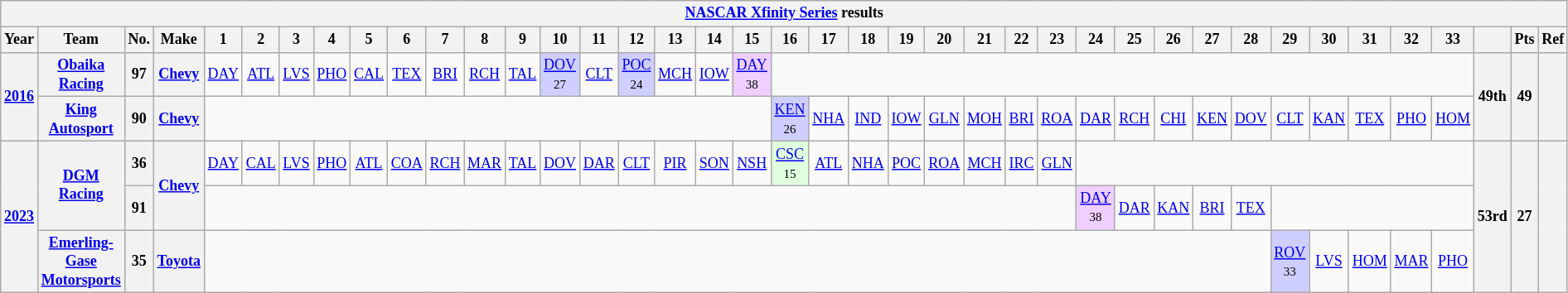<table class="wikitable" style="text-align:center; font-size:75%">
<tr>
<th colspan=42><a href='#'>NASCAR Xfinity Series</a> results</th>
</tr>
<tr>
<th>Year</th>
<th>Team</th>
<th>No.</th>
<th>Make</th>
<th>1</th>
<th>2</th>
<th>3</th>
<th>4</th>
<th>5</th>
<th>6</th>
<th>7</th>
<th>8</th>
<th>9</th>
<th>10</th>
<th>11</th>
<th>12</th>
<th>13</th>
<th>14</th>
<th>15</th>
<th>16</th>
<th>17</th>
<th>18</th>
<th>19</th>
<th>20</th>
<th>21</th>
<th>22</th>
<th>23</th>
<th>24</th>
<th>25</th>
<th>26</th>
<th>27</th>
<th>28</th>
<th>29</th>
<th>30</th>
<th>31</th>
<th>32</th>
<th>33</th>
<th></th>
<th>Pts</th>
<th>Ref</th>
</tr>
<tr>
<th rowspan=2><a href='#'>2016</a></th>
<th><a href='#'>Obaika Racing</a></th>
<th>97</th>
<th><a href='#'>Chevy</a></th>
<td><a href='#'>DAY</a></td>
<td><a href='#'>ATL</a></td>
<td><a href='#'>LVS</a></td>
<td><a href='#'>PHO</a></td>
<td><a href='#'>CAL</a></td>
<td><a href='#'>TEX</a></td>
<td><a href='#'>BRI</a></td>
<td><a href='#'>RCH</a></td>
<td><a href='#'>TAL</a></td>
<td style="background:#CFCFFF;"><a href='#'>DOV</a><br><small>27</small></td>
<td><a href='#'>CLT</a></td>
<td style="background:#CFCFFF;"><a href='#'>POC</a><br><small>24</small></td>
<td><a href='#'>MCH</a></td>
<td><a href='#'>IOW</a></td>
<td style="background:#EFCFFF;"><a href='#'>DAY</a><br><small>38</small></td>
<td colspan=18></td>
<th rowspan=2>49th</th>
<th rowspan=2>49</th>
<th rowspan=2></th>
</tr>
<tr>
<th><a href='#'>King Autosport</a></th>
<th>90</th>
<th><a href='#'>Chevy</a></th>
<td colspan=15></td>
<td style="background:#CFCFFF;"><a href='#'>KEN</a><br><small>26</small></td>
<td><a href='#'>NHA</a></td>
<td><a href='#'>IND</a></td>
<td><a href='#'>IOW</a></td>
<td><a href='#'>GLN</a></td>
<td><a href='#'>MOH</a></td>
<td><a href='#'>BRI</a></td>
<td><a href='#'>ROA</a></td>
<td><a href='#'>DAR</a></td>
<td><a href='#'>RCH</a></td>
<td><a href='#'>CHI</a></td>
<td><a href='#'>KEN</a></td>
<td><a href='#'>DOV</a></td>
<td><a href='#'>CLT</a></td>
<td><a href='#'>KAN</a></td>
<td><a href='#'>TEX</a></td>
<td><a href='#'>PHO</a></td>
<td><a href='#'>HOM</a></td>
</tr>
<tr>
<th rowspan=3><a href='#'>2023</a></th>
<th rowspan=2><a href='#'>DGM Racing</a></th>
<th>36</th>
<th rowspan=2><a href='#'>Chevy</a></th>
<td><a href='#'>DAY</a></td>
<td><a href='#'>CAL</a></td>
<td><a href='#'>LVS</a></td>
<td><a href='#'>PHO</a></td>
<td><a href='#'>ATL</a></td>
<td><a href='#'>COA</a></td>
<td><a href='#'>RCH</a></td>
<td><a href='#'>MAR</a></td>
<td><a href='#'>TAL</a></td>
<td><a href='#'>DOV</a></td>
<td><a href='#'>DAR</a></td>
<td><a href='#'>CLT</a></td>
<td><a href='#'>PIR</a></td>
<td><a href='#'>SON</a></td>
<td><a href='#'>NSH</a></td>
<td style="background:#DFFFDF;"><a href='#'>CSC</a><br><small>15</small></td>
<td><a href='#'>ATL</a></td>
<td><a href='#'>NHA</a></td>
<td><a href='#'>POC</a></td>
<td><a href='#'>ROA</a></td>
<td><a href='#'>MCH</a></td>
<td><a href='#'>IRC</a></td>
<td><a href='#'>GLN</a></td>
<td colspan=10></td>
<th rowspan=3>53rd</th>
<th rowspan=3>27</th>
<th rowspan=3></th>
</tr>
<tr>
<th>91</th>
<td colspan=23></td>
<td style="background:#EFCFFF;"><a href='#'>DAY</a><br><small>38</small></td>
<td><a href='#'>DAR</a></td>
<td><a href='#'>KAN</a></td>
<td><a href='#'>BRI</a></td>
<td><a href='#'>TEX</a></td>
<td colspan=5></td>
</tr>
<tr>
<th><a href='#'>Emerling-Gase Motorsports</a></th>
<th>35</th>
<th><a href='#'>Toyota</a></th>
<td colspan=28></td>
<td style="background:#CFCFFF;"><a href='#'>ROV</a><br><small>33</small></td>
<td><a href='#'>LVS</a></td>
<td><a href='#'>HOM</a></td>
<td><a href='#'>MAR</a></td>
<td><a href='#'>PHO</a></td>
</tr>
</table>
